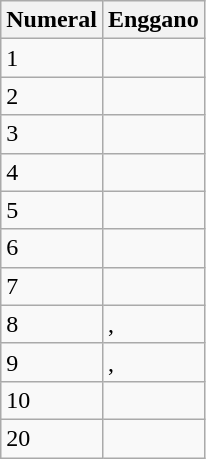<table class=wikitable>
<tr>
<th>Numeral</th>
<th>Enggano</th>
</tr>
<tr>
<td>1</td>
<td></td>
</tr>
<tr>
<td>2</td>
<td></td>
</tr>
<tr>
<td>3</td>
<td></td>
</tr>
<tr>
<td>4</td>
<td></td>
</tr>
<tr>
<td>5</td>
<td></td>
</tr>
<tr>
<td>6</td>
<td></td>
</tr>
<tr>
<td>7</td>
<td></td>
</tr>
<tr>
<td>8</td>
<td>, </td>
</tr>
<tr>
<td>9</td>
<td>, </td>
</tr>
<tr>
<td>10</td>
<td></td>
</tr>
<tr>
<td>20</td>
<td></td>
</tr>
</table>
